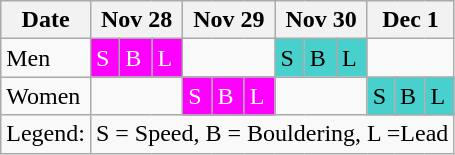<table class="wikitable">
<tr>
<th>Date</th>
<th colspan="3">Nov 28</th>
<th colspan="3">Nov 29</th>
<th colspan="3">Nov 30</th>
<th colspan="3">Dec 1</th>
</tr>
<tr>
<td>Men</td>
<td style="background-color: #f0f; color: white;">S </td>
<td style="background-color: #f0f; color: white;">B </td>
<td style="background-color: #f0f; color: white;">L </td>
<td colspan="3"></td>
<td bgcolor="#48D1CC">S </td>
<td bgcolor="#48D1CC">B </td>
<td bgcolor="#48D1CC">L </td>
<td colspan="3"></td>
</tr>
<tr>
<td>Women</td>
<td colspan="3"></td>
<td style="background-color: #f0f; color: white;">S </td>
<td style="background-color: #f0f; color: white;">B </td>
<td style="background-color: #f0f; color: white;">L </td>
<td colspan="3"></td>
<td bgcolor="#48D1CC">S </td>
<td bgcolor="#48D1CC">B </td>
<td bgcolor="#48D1CC">L </td>
</tr>
<tr>
<td class="event">Legend:</td>
<td colspan="12">S = Speed, B = Bouldering, L =Lead</td>
</tr>
</table>
